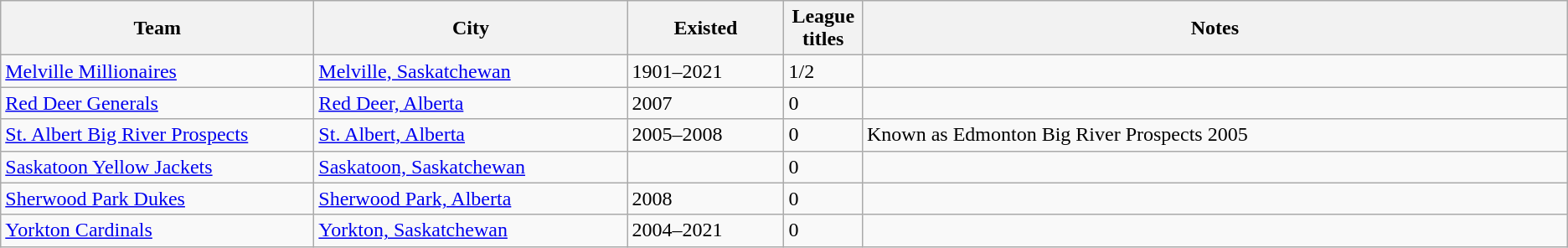<table class="wikitable">
<tr>
<th scope=col bgcolor="#DDDDFF" width="20%">Team</th>
<th scope=col bgcolor="#DDDDFF" width="20%">City</th>
<th scope=col bgcolor="#DDDDFF" width="10%">Existed</th>
<th scope=col bgcolor="#DDDDFF" width="5%">League titles</th>
<th scope=col bgcolor="#DDDDFF" width="45%">Notes</th>
</tr>
<tr>
<td><a href='#'>Melville Millionaires</a></td>
<td><a href='#'>Melville, Saskatchewan</a></td>
<td>1901–2021</td>
<td>1/2</td>
<td></td>
</tr>
<tr>
<td><a href='#'>Red Deer Generals</a></td>
<td><a href='#'>Red Deer, Alberta</a></td>
<td>2007</td>
<td>0</td>
<td></td>
</tr>
<tr>
<td><a href='#'>St. Albert Big River Prospects</a></td>
<td><a href='#'>St. Albert, Alberta</a></td>
<td>2005–2008</td>
<td>0</td>
<td>Known as Edmonton Big River Prospects 2005</td>
</tr>
<tr>
<td><a href='#'>Saskatoon Yellow Jackets</a></td>
<td><a href='#'>Saskatoon, Saskatchewan</a></td>
<td></td>
<td>0</td>
<td></td>
</tr>
<tr>
<td><a href='#'>Sherwood Park Dukes</a></td>
<td><a href='#'>Sherwood Park, Alberta</a></td>
<td>2008</td>
<td>0</td>
<td></td>
</tr>
<tr>
<td><a href='#'>Yorkton Cardinals</a></td>
<td><a href='#'>Yorkton, Saskatchewan</a></td>
<td>2004–2021</td>
<td>0</td>
<td></td>
</tr>
</table>
